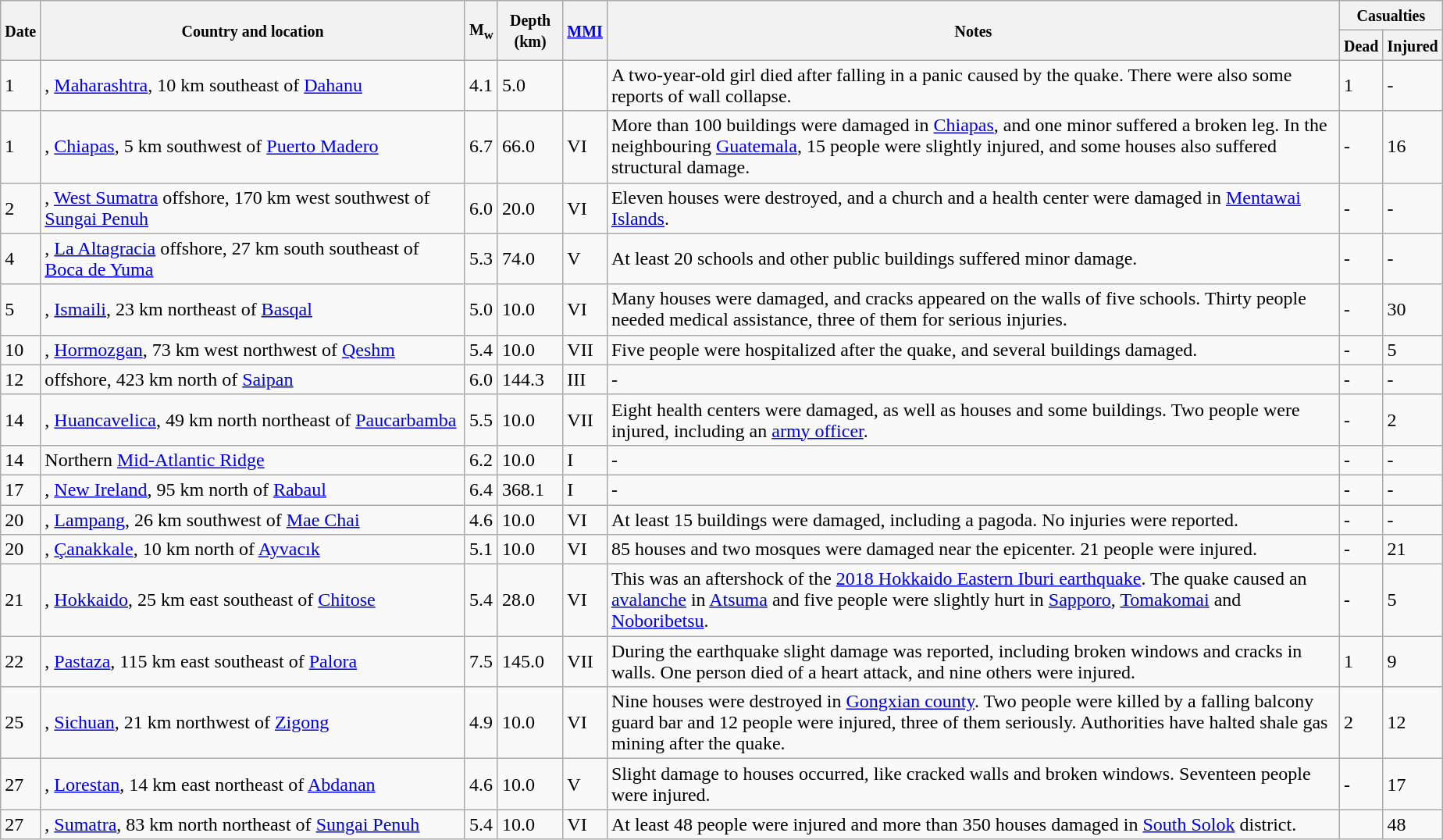<table class="wikitable sortable" style="border:1px black;  margin-left:1em;">
<tr>
<th rowspan="2"><small>Date</small></th>
<th rowspan="2" style="width: 355px"><small>Country and location</small></th>
<th rowspan="2"><small>M<sub>w</sub></small></th>
<th rowspan="2"><small>Depth (km)</small></th>
<th rowspan="2"><small><a href='#'>MMI</a></small></th>
<th rowspan="2" class="unsortable"><small>Notes</small></th>
<th colspan="2"><small>Casualties</small></th>
</tr>
<tr>
<th><small>Dead</small></th>
<th><small>Injured</small></th>
</tr>
<tr>
<td>1</td>
<td>, <a href='#'>Maharashtra</a>, 10 km southeast of <a href='#'>Dahanu</a></td>
<td>4.1</td>
<td>5.0</td>
<td></td>
<td>A two-year-old girl died after falling in a panic caused by the quake. There were also some reports of wall collapse.</td>
<td>1</td>
<td>-</td>
</tr>
<tr>
<td>1</td>
<td>, <a href='#'>Chiapas</a>, 5 km southwest of <a href='#'>Puerto Madero</a></td>
<td>6.7</td>
<td>66.0</td>
<td>VI</td>
<td>More than 100 buildings were damaged in <a href='#'>Chiapas</a>, and one minor suffered a broken leg. In the neighbouring <a href='#'>Guatemala</a>, 15 people were slightly injured, and some houses also suffered structural damage.</td>
<td>-</td>
<td>16</td>
</tr>
<tr>
<td>2</td>
<td>, <a href='#'>West Sumatra</a> offshore, 170 km west southwest of <a href='#'>Sungai Penuh</a></td>
<td>6.0</td>
<td>20.0</td>
<td>VI</td>
<td>Eleven houses were destroyed, and a church and a health center were damaged in <a href='#'>Mentawai Islands</a>.</td>
<td>-</td>
<td>-</td>
</tr>
<tr>
<td>4</td>
<td>, <a href='#'>La Altagracia</a> offshore, 27 km south southeast of <a href='#'>Boca de Yuma</a></td>
<td>5.3</td>
<td>74.0</td>
<td>V</td>
<td>At least 20 schools and other public buildings suffered minor damage.</td>
<td>-</td>
<td>-</td>
</tr>
<tr>
<td>5</td>
<td>, <a href='#'>Ismaili</a>, 23 km northeast of <a href='#'>Basqal</a></td>
<td>5.0</td>
<td>10.0</td>
<td>VI</td>
<td>Many houses were damaged, and cracks appeared on the walls of five schools. Thirty people needed medical assistance, three of them for serious injuries.</td>
<td>-</td>
<td>30</td>
</tr>
<tr>
<td>10</td>
<td>, <a href='#'>Hormozgan</a>, 73 km west northwest of <a href='#'>Qeshm</a></td>
<td>5.4</td>
<td>10.0</td>
<td>VII</td>
<td>Five people were hospitalized after the quake, and several buildings damaged.</td>
<td>-</td>
<td>5</td>
</tr>
<tr>
<td>12</td>
<td> offshore, 423 km north of <a href='#'>Saipan</a></td>
<td>6.0</td>
<td>144.3</td>
<td>III</td>
<td>-</td>
<td>-</td>
<td>-</td>
</tr>
<tr>
<td>14</td>
<td>, <a href='#'>Huancavelica</a>, 49 km north northeast of <a href='#'>Paucarbamba</a></td>
<td>5.5</td>
<td>10.0</td>
<td>VII</td>
<td>Eight health centers were damaged, as well as houses and some buildings. Two people were injured, including an <a href='#'>army officer</a>.</td>
<td>-</td>
<td>2</td>
</tr>
<tr>
<td>14</td>
<td>Northern <a href='#'>Mid-Atlantic Ridge</a></td>
<td>6.2</td>
<td>10.0</td>
<td>I</td>
<td>-</td>
<td>-</td>
<td>-</td>
</tr>
<tr>
<td>17</td>
<td>, <a href='#'>New Ireland</a>, 95 km north of <a href='#'>Rabaul</a></td>
<td>6.4</td>
<td>368.1</td>
<td>I</td>
<td>-</td>
<td>-</td>
<td>-</td>
</tr>
<tr>
<td>20</td>
<td>, <a href='#'>Lampang</a>, 26 km southwest of <a href='#'>Mae Chai</a></td>
<td>4.6</td>
<td>10.0</td>
<td>VI</td>
<td>At least 15 buildings were damaged, including a pagoda. No injuries were reported.</td>
<td>-</td>
<td>-</td>
</tr>
<tr>
<td>20</td>
<td>, <a href='#'>Çanakkale</a>, 10 km north of <a href='#'>Ayvacık</a></td>
<td>5.1</td>
<td>10.0</td>
<td>VI</td>
<td>85 houses and two mosques were damaged near the epicenter. 21 people were injured.</td>
<td>-</td>
<td>21</td>
</tr>
<tr>
<td>21</td>
<td>, <a href='#'>Hokkaido</a>, 25 km east southeast of <a href='#'>Chitose</a></td>
<td>5.4</td>
<td>28.0</td>
<td>VI</td>
<td>This was an aftershock of the <a href='#'>2018 Hokkaido Eastern Iburi earthquake</a>. The quake caused an <a href='#'>avalanche</a> in <a href='#'>Atsuma</a> and five people were slightly hurt in <a href='#'>Sapporo</a>, <a href='#'>Tomakomai</a> and <a href='#'>Noboribetsu</a>.</td>
<td>-</td>
<td>5</td>
</tr>
<tr>
<td>22</td>
<td>, <a href='#'>Pastaza</a>, 115 km east southeast of <a href='#'>Palora</a></td>
<td>7.5</td>
<td>145.0</td>
<td>VII</td>
<td>During the earthquake slight damage was reported, including broken windows and cracks in walls. One person died of a heart attack, and nine others were injured.</td>
<td>1</td>
<td>9</td>
</tr>
<tr>
<td>25</td>
<td>, <a href='#'>Sichuan</a>, 21 km northwest of <a href='#'>Zigong</a></td>
<td>4.9</td>
<td>10.0</td>
<td>VI</td>
<td>Nine houses were destroyed in <a href='#'>Gongxian county</a>. Two people were killed by a falling balcony guard bar and 12 people were injured, three of them seriously. Authorities have halted shale gas mining after the quake.</td>
<td>2</td>
<td>12</td>
</tr>
<tr>
<td>27</td>
<td>, <a href='#'>Lorestan</a>, 14 km east northeast of <a href='#'>Abdanan</a></td>
<td>4.6</td>
<td>10.0</td>
<td>V</td>
<td>Slight damage to houses occurred, like cracked walls and broken windows. Seventeen people were injured.</td>
<td>-</td>
<td>17</td>
</tr>
<tr>
<td>27</td>
<td>, <a href='#'>Sumatra</a>, 83 km north northeast of <a href='#'>Sungai Penuh</a></td>
<td>5.4</td>
<td>10.0</td>
<td>VI</td>
<td>At least 48 people were injured and more than 350 houses damaged in <a href='#'>South Solok</a> district.</td>
<td></td>
<td>48</td>
</tr>
</table>
